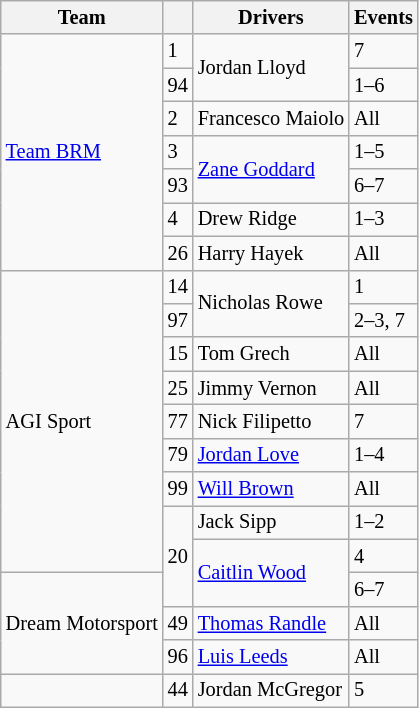<table class="wikitable" style="font-size: 85%;">
<tr>
<th>Team</th>
<th></th>
<th>Drivers</th>
<th>Events</th>
</tr>
<tr>
<td rowspan=7><a href='#'>Team BRM</a></td>
<td>1</td>
<td rowspan=2>Jordan Lloyd</td>
<td>7</td>
</tr>
<tr>
<td>94</td>
<td>1–6</td>
</tr>
<tr>
<td>2</td>
<td>Francesco Maiolo</td>
<td>All</td>
</tr>
<tr>
<td>3</td>
<td rowspan=2><a href='#'>Zane Goddard</a></td>
<td>1–5</td>
</tr>
<tr>
<td>93</td>
<td>6–7</td>
</tr>
<tr>
<td>4</td>
<td>Drew Ridge</td>
<td>1–3</td>
</tr>
<tr>
<td>26</td>
<td>Harry Hayek</td>
<td>All</td>
</tr>
<tr>
<td rowspan=9>AGI Sport</td>
<td>14</td>
<td rowspan=2>Nicholas Rowe</td>
<td>1</td>
</tr>
<tr>
<td>97</td>
<td>2–3, 7</td>
</tr>
<tr>
<td>15</td>
<td>Tom Grech</td>
<td>All</td>
</tr>
<tr>
<td>25</td>
<td>Jimmy Vernon</td>
<td>All</td>
</tr>
<tr>
<td>77</td>
<td>Nick Filipetto</td>
<td>7</td>
</tr>
<tr>
<td>79</td>
<td><a href='#'>Jordan Love</a></td>
<td>1–4</td>
</tr>
<tr>
<td>99</td>
<td><a href='#'>Will Brown</a></td>
<td>All</td>
</tr>
<tr>
<td rowspan=3>20</td>
<td>Jack Sipp</td>
<td>1–2</td>
</tr>
<tr>
<td rowspan=2><a href='#'>Caitlin Wood</a></td>
<td>4</td>
</tr>
<tr>
<td rowspan=3>Dream Motorsport</td>
<td>6–7</td>
</tr>
<tr>
<td>49</td>
<td><a href='#'>Thomas Randle</a></td>
<td>All</td>
</tr>
<tr>
<td>96</td>
<td><a href='#'>Luis Leeds</a></td>
<td>All</td>
</tr>
<tr>
<td></td>
<td>44</td>
<td>Jordan McGregor</td>
<td>5</td>
</tr>
</table>
